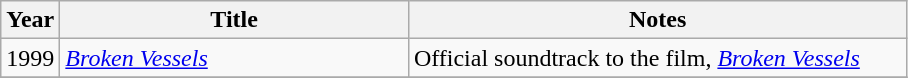<table class=wikitable style=text-align:center;>
<tr>
<th style="width:25px;">Year</th>
<th style="width:225px;">Title</th>
<th style="width:325px;">Notes</th>
</tr>
<tr>
<td>1999</td>
<td align=left><em><a href='#'>Broken Vessels</a></em></td>
<td align=left>Official soundtrack to the film, <em><a href='#'>Broken Vessels</a></em></td>
</tr>
<tr>
</tr>
</table>
